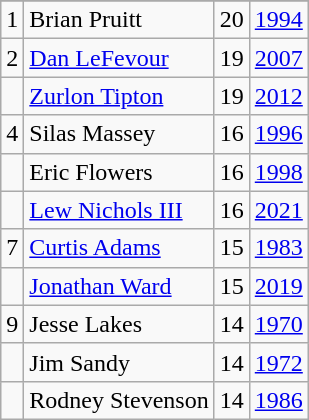<table class="wikitable">
<tr>
</tr>
<tr>
<td>1</td>
<td>Brian Pruitt</td>
<td>20</td>
<td><a href='#'>1994</a></td>
</tr>
<tr>
<td>2</td>
<td><a href='#'>Dan LeFevour</a></td>
<td>19</td>
<td><a href='#'>2007</a></td>
</tr>
<tr>
<td></td>
<td><a href='#'>Zurlon Tipton</a></td>
<td>19</td>
<td><a href='#'>2012</a></td>
</tr>
<tr>
<td>4</td>
<td>Silas Massey</td>
<td>16</td>
<td><a href='#'>1996</a></td>
</tr>
<tr>
<td></td>
<td>Eric Flowers</td>
<td>16</td>
<td><a href='#'>1998</a></td>
</tr>
<tr>
<td></td>
<td><a href='#'>Lew Nichols III</a></td>
<td>16</td>
<td><a href='#'>2021</a></td>
</tr>
<tr>
<td>7</td>
<td><a href='#'>Curtis Adams</a></td>
<td>15</td>
<td><a href='#'>1983</a></td>
</tr>
<tr>
<td></td>
<td><a href='#'>Jonathan Ward</a></td>
<td>15</td>
<td><a href='#'>2019</a></td>
</tr>
<tr>
<td>9</td>
<td>Jesse Lakes</td>
<td>14</td>
<td><a href='#'>1970</a></td>
</tr>
<tr>
<td></td>
<td>Jim Sandy</td>
<td>14</td>
<td><a href='#'>1972</a></td>
</tr>
<tr>
<td></td>
<td>Rodney Stevenson</td>
<td>14</td>
<td><a href='#'>1986</a></td>
</tr>
</table>
